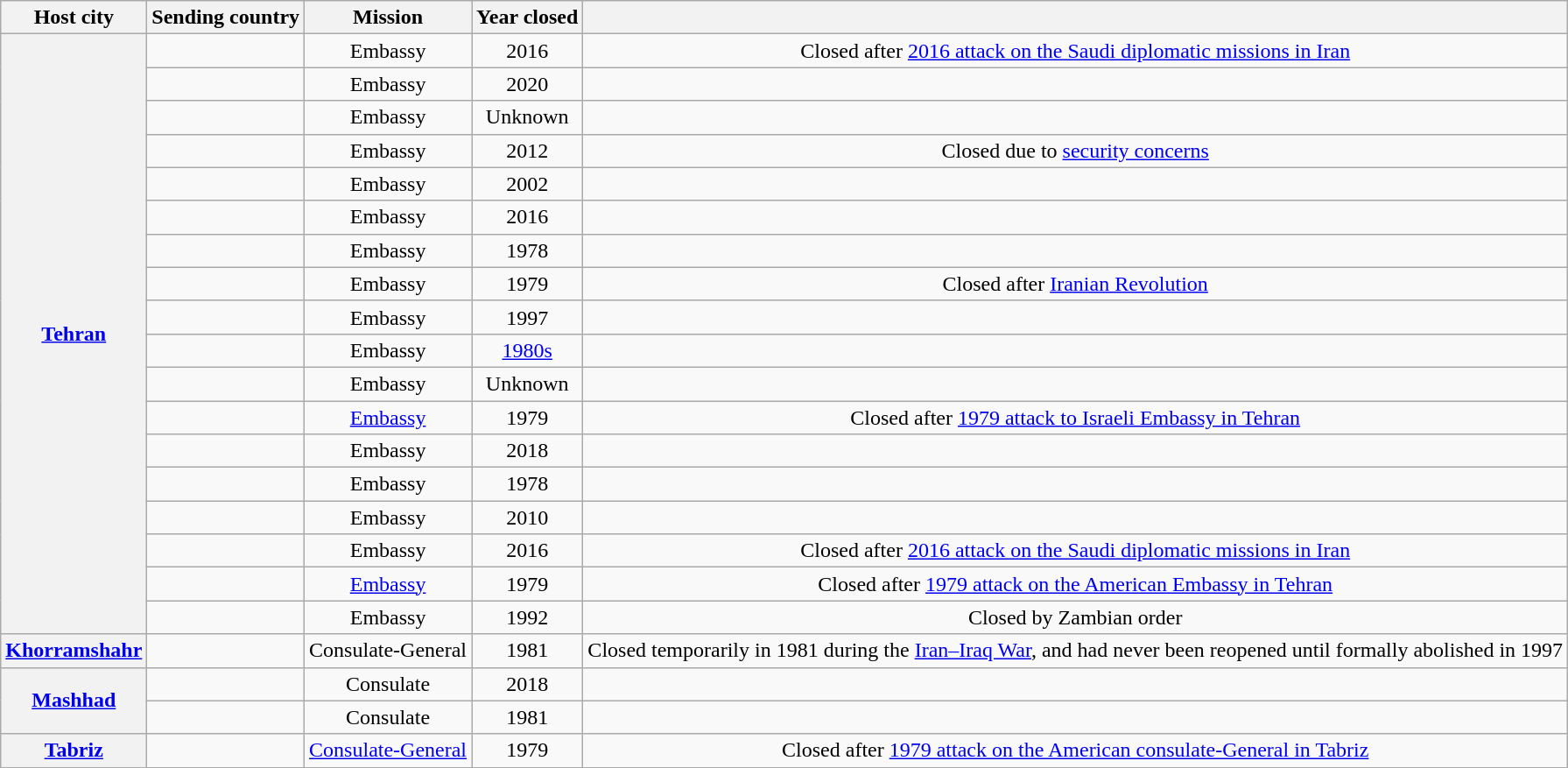<table class="wikitable plainrowheaders">
<tr>
<th scope="col">Host city</th>
<th scope="col">Sending country</th>
<th scope="col">Mission</th>
<th scope="col">Year closed</th>
<th scope="col"></th>
</tr>
<tr>
<th rowspan="18"><a href='#'>Tehran</a></th>
<td></td>
<td style="text-align:center;">Embassy</td>
<td style="text-align:center;">2016</td>
<td style="text-align:center;">Closed after <a href='#'>2016 attack on the Saudi diplomatic missions in Iran</a></td>
</tr>
<tr>
<td></td>
<td style="text-align:center;">Embassy</td>
<td style="text-align:center;">2020</td>
<td style="text-align:center;"></td>
</tr>
<tr>
<td></td>
<td style="text-align:center;">Embassy</td>
<td style="text-align:center;">Unknown</td>
<td style="text-align:center;"></td>
</tr>
<tr>
<td></td>
<td style="text-align:center;">Embassy</td>
<td style="text-align:center;">2012</td>
<td style="text-align:center;">Closed due to <a href='#'>security concerns</a></td>
</tr>
<tr>
<td></td>
<td style="text-align:center;">Embassy</td>
<td style="text-align:center;">2002</td>
<td style="text-align:center;"></td>
</tr>
<tr>
<td></td>
<td style="text-align:center;">Embassy</td>
<td style="text-align:center;">2016</td>
<td style="text-align:center;"></td>
</tr>
<tr>
<td></td>
<td style="text-align:center;">Embassy</td>
<td style="text-align:center;">1978</td>
<td style="text-align:center;"></td>
</tr>
<tr>
<td></td>
<td style="text-align:center;">Embassy</td>
<td style="text-align:center;">1979</td>
<td style="text-align:center;">Closed after <a href='#'>Iranian Revolution</a></td>
</tr>
<tr>
<td></td>
<td style="text-align:center;">Embassy</td>
<td style="text-align:center;">1997</td>
<td style="text-align:center;"></td>
</tr>
<tr>
<td></td>
<td style="text-align:center;">Embassy</td>
<td style="text-align:center;"><a href='#'>1980s</a></td>
<td style="text-align:center;"></td>
</tr>
<tr>
<td></td>
<td style="text-align:center;">Embassy</td>
<td style="text-align:center;">Unknown</td>
<td style="text-align:center;"></td>
</tr>
<tr>
<td></td>
<td style="text-align:center;"><a href='#'>Embassy</a></td>
<td style="text-align:center;">1979</td>
<td style="text-align:center;">Closed after <a href='#'>1979 attack to Israeli Embassy in Tehran</a></td>
</tr>
<tr>
<td></td>
<td style="text-align:center;">Embassy</td>
<td style="text-align:center;">2018</td>
<td style="text-align:center;"></td>
</tr>
<tr>
<td></td>
<td style="text-align:center;">Embassy</td>
<td style="text-align:center;">1978</td>
<td style="text-align:center;"></td>
</tr>
<tr>
<td></td>
<td style="text-align:center;">Embassy</td>
<td style="text-align:center;">2010</td>
<td style="text-align:center;"></td>
</tr>
<tr>
<td></td>
<td style="text-align:center;">Embassy</td>
<td style="text-align:center;">2016</td>
<td style="text-align:center;">Closed after <a href='#'>2016 attack on the Saudi diplomatic missions in Iran</a></td>
</tr>
<tr>
<td></td>
<td style="text-align:center;"><a href='#'>Embassy</a></td>
<td style="text-align:center;">1979</td>
<td style="text-align:center;">Closed after <a href='#'>1979 attack on the American Embassy in Tehran</a></td>
</tr>
<tr>
<td></td>
<td style="text-align:center;">Embassy</td>
<td style="text-align:center;">1992</td>
<td style="text-align:center;">Closed by Zambian order</td>
</tr>
<tr>
<th rowspan="1"><a href='#'>Khorramshahr</a></th>
<td></td>
<td style="text-align:center;">Consulate-General</td>
<td style="text-align:center;">1981</td>
<td style="text-align:center;">Closed temporarily in 1981 during the <a href='#'>Iran–Iraq War</a>, and had never been reopened until formally abolished in 1997</td>
</tr>
<tr>
<th rowspan="2"><a href='#'>Mashhad</a></th>
<td></td>
<td style="text-align:center;">Consulate</td>
<td style="text-align:center;">2018</td>
<td style="text-align:center;"></td>
</tr>
<tr>
<td></td>
<td style="text-align:center;">Consulate</td>
<td style="text-align:center;">1981</td>
<td style="text-align:center;"></td>
</tr>
<tr>
<th rowspan="1"><a href='#'>Tabriz</a></th>
<td></td>
<td style="text-align:center;"><a href='#'>Consulate-General</a></td>
<td style="text-align:center;">1979</td>
<td style="text-align:center;">Closed after <a href='#'>1979 attack on the American consulate-General in Tabriz</a></td>
</tr>
<tr>
</tr>
</table>
